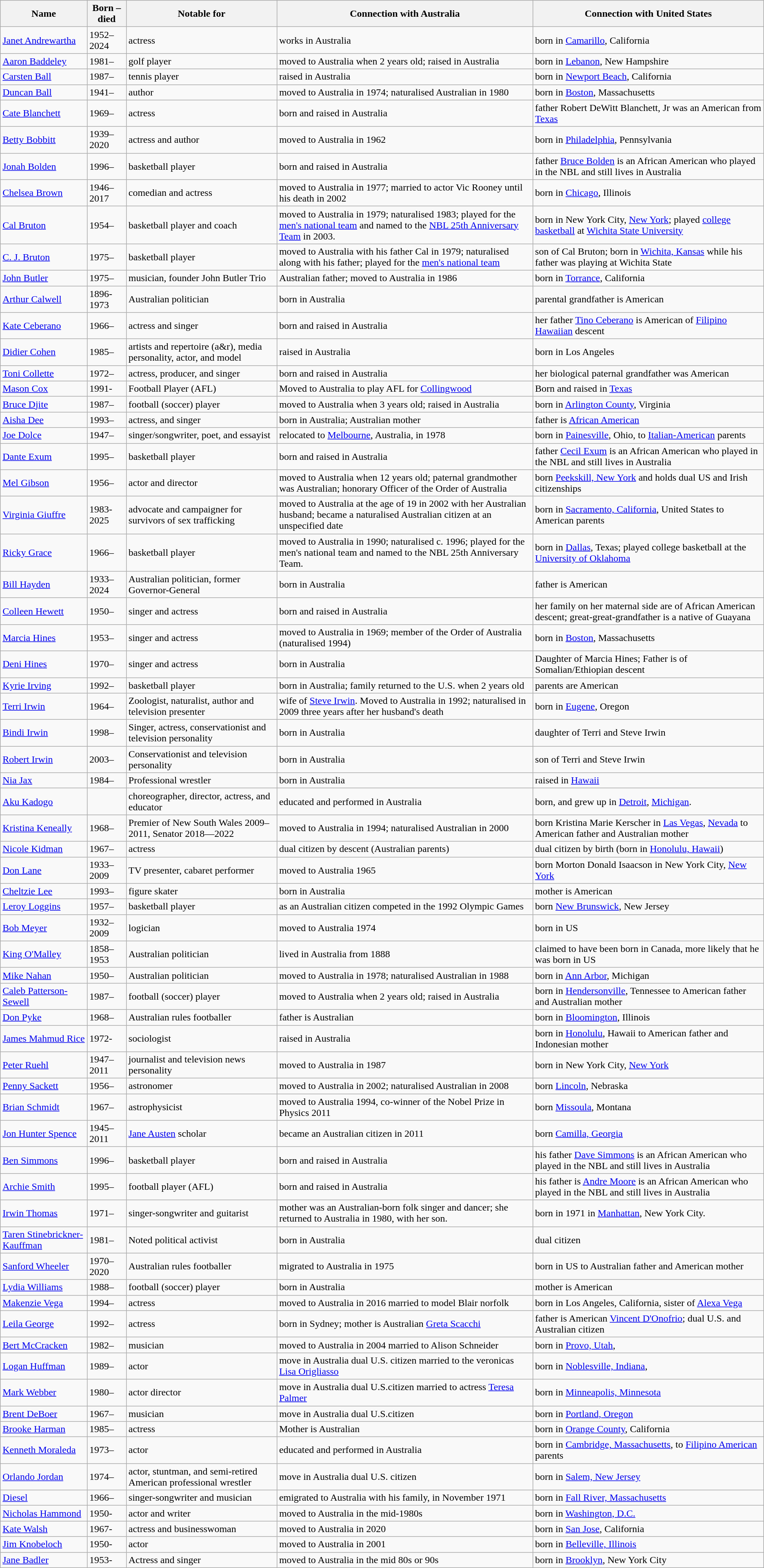<table class="wikitable sortable">
<tr>
<th>Name</th>
<th>Born – died</th>
<th>Notable for</th>
<th>Connection with Australia</th>
<th>Connection with United States</th>
</tr>
<tr>
<td><a href='#'>Janet Andrewartha</a></td>
<td>1952–2024</td>
<td>actress</td>
<td>works in Australia</td>
<td>born in <a href='#'>Camarillo</a>, California</td>
</tr>
<tr>
<td><a href='#'>Aaron Baddeley</a></td>
<td>1981–</td>
<td>golf player</td>
<td>moved to Australia when 2 years old; raised in Australia</td>
<td>born in <a href='#'>Lebanon</a>, New Hampshire</td>
</tr>
<tr>
<td><a href='#'>Carsten Ball</a></td>
<td>1987–</td>
<td>tennis player</td>
<td>raised in Australia</td>
<td>born in <a href='#'>Newport Beach</a>, California</td>
</tr>
<tr>
<td><a href='#'>Duncan Ball</a></td>
<td>1941–</td>
<td>author</td>
<td>moved to Australia in 1974; naturalised Australian in 1980</td>
<td>born in <a href='#'>Boston</a>, Massachusetts</td>
</tr>
<tr>
<td><a href='#'>Cate Blanchett</a></td>
<td>1969–</td>
<td>actress</td>
<td>born and raised in Australia</td>
<td>father Robert DeWitt Blanchett, Jr was an American from <a href='#'>Texas</a></td>
</tr>
<tr>
<td><a href='#'>Betty Bobbitt</a></td>
<td>1939–2020</td>
<td>actress and author</td>
<td>moved to Australia in 1962</td>
<td>born in <a href='#'>Philadelphia</a>, Pennsylvania</td>
</tr>
<tr>
<td><a href='#'>Jonah Bolden</a></td>
<td>1996–</td>
<td>basketball player</td>
<td>born and raised in Australia</td>
<td>father <a href='#'>Bruce Bolden</a> is an African American who played in the NBL and still lives in Australia</td>
</tr>
<tr>
<td><a href='#'>Chelsea Brown</a></td>
<td>1946–2017</td>
<td>comedian and actress</td>
<td>moved to Australia in 1977; married to actor Vic Rooney until his death in 2002</td>
<td>born in <a href='#'>Chicago</a>, Illinois</td>
</tr>
<tr>
<td><a href='#'>Cal Bruton</a></td>
<td>1954–</td>
<td>basketball player and coach</td>
<td>moved to Australia in 1979; naturalised 1983; played for the <a href='#'>men's national team</a> and named to the <a href='#'>NBL 25th Anniversary Team</a> in 2003.</td>
<td>born in New York City, <a href='#'>New York</a>; played <a href='#'>college basketball</a> at <a href='#'>Wichita State University</a></td>
</tr>
<tr>
<td><a href='#'>C. J. Bruton</a></td>
<td>1975–</td>
<td>basketball player</td>
<td>moved to Australia with his father Cal in 1979; naturalised along with his father; played for the <a href='#'>men's national team</a></td>
<td>son of Cal Bruton; born in <a href='#'>Wichita, Kansas</a> while his father was playing at Wichita State</td>
</tr>
<tr>
<td><a href='#'>John Butler</a></td>
<td>1975–</td>
<td>musician, founder John Butler Trio</td>
<td>Australian father; moved to Australia in 1986</td>
<td>born in <a href='#'>Torrance</a>, California</td>
</tr>
<tr>
<td><a href='#'>Arthur Calwell</a></td>
<td>1896-1973</td>
<td>Australian politician</td>
<td>born in Australia</td>
<td>parental grandfather is American</td>
</tr>
<tr>
<td><a href='#'>Kate Ceberano</a></td>
<td>1966–</td>
<td>actress and singer</td>
<td>born and raised in Australia</td>
<td>her father <a href='#'>Tino Ceberano</a> is American of <a href='#'>Filipino Hawaiian</a> descent</td>
</tr>
<tr>
<td><a href='#'>Didier Cohen</a></td>
<td>1985–</td>
<td>artists and repertoire (a&r), media personality, actor, and model</td>
<td>raised in Australia</td>
<td>born in Los Angeles</td>
</tr>
<tr>
<td><a href='#'>Toni Collette</a></td>
<td>1972–</td>
<td>actress, producer, and singer</td>
<td>born and raised in Australia</td>
<td>her biological paternal grandfather was American</td>
</tr>
<tr>
<td><a href='#'>Mason Cox</a></td>
<td>1991-</td>
<td>Football Player (AFL)</td>
<td>Moved to Australia to play AFL for <a href='#'>Collingwood</a></td>
<td>Born and raised in <a href='#'>Texas</a></td>
</tr>
<tr>
<td><a href='#'>Bruce Djite</a></td>
<td>1987–</td>
<td>football (soccer) player</td>
<td>moved to Australia when 3 years old; raised in Australia</td>
<td>born in <a href='#'>Arlington County</a>, Virginia</td>
</tr>
<tr>
<td><a href='#'>Aisha Dee</a></td>
<td>1993–</td>
<td>actress, and singer</td>
<td>born in Australia; Australian mother</td>
<td>father is <a href='#'>African American</a></td>
</tr>
<tr>
<td><a href='#'>Joe Dolce</a></td>
<td>1947–</td>
<td>singer/songwriter, poet, and essayist</td>
<td>relocated to <a href='#'>Melbourne</a>, Australia, in 1978</td>
<td>born in <a href='#'>Painesville</a>, Ohio, to <a href='#'>Italian-American</a> parents</td>
</tr>
<tr>
<td><a href='#'>Dante Exum</a></td>
<td>1995–</td>
<td>basketball player</td>
<td>born and raised in Australia</td>
<td>father <a href='#'>Cecil Exum</a> is an African American who played in the NBL and still lives in Australia</td>
</tr>
<tr>
<td><a href='#'>Mel Gibson</a></td>
<td>1956–</td>
<td>actor and director</td>
<td>moved to Australia when 12 years old; paternal grandmother was Australian; honorary Officer of the Order of Australia</td>
<td>born <a href='#'>Peekskill, New York</a> and holds dual US and Irish citizenships</td>
</tr>
<tr>
<td><a href='#'>Virginia Giuffre</a></td>
<td>1983-2025</td>
<td>advocate and campaigner for survivors of sex trafficking</td>
<td>moved to Australia at the age of 19 in 2002 with her Australian husband; became a naturalised Australian citizen at an unspecified date</td>
<td>born in <a href='#'>Sacramento, California</a>, United States to American parents</td>
</tr>
<tr>
<td><a href='#'>Ricky Grace</a></td>
<td>1966–</td>
<td>basketball player</td>
<td>moved to Australia in 1990; naturalised c. 1996; played for the men's national team and named to the NBL 25th Anniversary Team.</td>
<td>born in <a href='#'>Dallas</a>, Texas; played college basketball at the <a href='#'>University of Oklahoma</a></td>
</tr>
<tr>
<td><a href='#'>Bill Hayden</a></td>
<td>1933–2024</td>
<td>Australian politician, former Governor-General</td>
<td>born in Australia</td>
<td>father is American</td>
</tr>
<tr>
<td><a href='#'>Colleen Hewett</a></td>
<td>1950–</td>
<td>singer and actress</td>
<td>born and raised in Australia</td>
<td>her family on her maternal side are of African American descent; great-great-grandfather is a native of Guayana</td>
</tr>
<tr>
<td><a href='#'>Marcia Hines</a></td>
<td>1953–</td>
<td>singer and actress</td>
<td>moved to Australia in 1969; member of the Order of Australia (naturalised 1994)</td>
<td>born in <a href='#'>Boston</a>, Massachusetts</td>
</tr>
<tr>
<td><a href='#'>Deni Hines</a></td>
<td>1970–</td>
<td>singer and actress</td>
<td>born in Australia</td>
<td>Daughter of Marcia Hines; Father is of Somalian/Ethiopian descent</td>
</tr>
<tr>
<td><a href='#'>Kyrie Irving</a></td>
<td>1992–</td>
<td>basketball player</td>
<td>born in Australia; family returned to the U.S. when 2 years old</td>
<td>parents are American</td>
</tr>
<tr>
<td><a href='#'>Terri Irwin</a></td>
<td>1964–</td>
<td>Zoologist, naturalist, author and television presenter</td>
<td>wife of <a href='#'>Steve Irwin</a>. Moved to Australia in 1992; naturalised in 2009 three years after her husband's death</td>
<td>born in <a href='#'>Eugene</a>, Oregon</td>
</tr>
<tr>
<td><a href='#'>Bindi Irwin</a></td>
<td>1998–</td>
<td>Singer, actress, conservationist and television personality</td>
<td>born in Australia</td>
<td>daughter of Terri and Steve Irwin</td>
</tr>
<tr>
<td><a href='#'>Robert Irwin</a></td>
<td>2003–</td>
<td>Conservationist and television personality</td>
<td>born in Australia</td>
<td>son of Terri and Steve Irwin</td>
</tr>
<tr>
<td><a href='#'>Nia Jax</a></td>
<td>1984–</td>
<td>Professional wrestler</td>
<td>born in Australia</td>
<td>raised in <a href='#'>Hawaii</a></td>
</tr>
<tr>
<td><a href='#'>Aku Kadogo</a></td>
<td></td>
<td>choreographer, director, actress, and educator</td>
<td>educated and performed in Australia</td>
<td>born, and grew up in <a href='#'>Detroit</a>, <a href='#'>Michigan</a>.</td>
</tr>
<tr>
<td><a href='#'>Kristina Keneally</a></td>
<td>1968–</td>
<td>Premier of New South Wales 2009–2011, Senator 2018—2022</td>
<td>moved to Australia in 1994; naturalised Australian in 2000</td>
<td>born Kristina Marie Kerscher in <a href='#'>Las Vegas</a>, <a href='#'>Nevada</a> to American father and Australian mother</td>
</tr>
<tr>
<td><a href='#'>Nicole Kidman</a></td>
<td>1967–</td>
<td>actress</td>
<td>dual citizen by descent (Australian parents)</td>
<td>dual citizen by birth (born in <a href='#'>Honolulu, Hawaii</a>)</td>
</tr>
<tr>
<td><a href='#'>Don Lane</a></td>
<td>1933–2009</td>
<td>TV presenter, cabaret performer</td>
<td>moved to Australia 1965</td>
<td>born Morton Donald Isaacson in New York City, <a href='#'>New York</a></td>
</tr>
<tr>
<td><a href='#'>Cheltzie Lee</a></td>
<td>1993–</td>
<td>figure skater</td>
<td>born in Australia</td>
<td>mother is American</td>
</tr>
<tr>
<td><a href='#'>Leroy Loggins</a></td>
<td>1957–</td>
<td>basketball player</td>
<td>as an Australian citizen competed in the 1992 Olympic Games</td>
<td>born <a href='#'>New Brunswick</a>, New Jersey</td>
</tr>
<tr>
<td><a href='#'>Bob Meyer</a></td>
<td>1932–2009</td>
<td>logician</td>
<td>moved to Australia 1974</td>
<td>born in US</td>
</tr>
<tr>
<td><a href='#'>King O'Malley</a></td>
<td>1858–1953</td>
<td>Australian politician</td>
<td>lived in Australia from 1888</td>
<td>claimed to have been born in Canada, more likely that he was born in US</td>
</tr>
<tr>
<td><a href='#'>Mike Nahan</a></td>
<td>1950–</td>
<td>Australian politician</td>
<td>moved to Australia in 1978; naturalised Australian in 1988</td>
<td>born in <a href='#'>Ann Arbor</a>, Michigan</td>
</tr>
<tr>
<td><a href='#'>Caleb Patterson-Sewell</a></td>
<td>1987–</td>
<td>football (soccer) player</td>
<td>moved to Australia when 2 years old; raised in Australia</td>
<td>born in <a href='#'>Hendersonville</a>, Tennessee to American father and Australian mother</td>
</tr>
<tr>
<td><a href='#'>Don Pyke</a></td>
<td>1968–</td>
<td>Australian rules footballer</td>
<td>father is Australian</td>
<td>born in <a href='#'>Bloomington</a>, Illinois</td>
</tr>
<tr>
<td><a href='#'>James Mahmud Rice</a></td>
<td>1972-</td>
<td>sociologist</td>
<td>raised in Australia</td>
<td>born in <a href='#'>Honolulu</a>, Hawaii to American father and Indonesian mother</td>
</tr>
<tr>
<td><a href='#'>Peter Ruehl</a></td>
<td>1947–2011</td>
<td>journalist and television news personality</td>
<td>moved to Australia in 1987</td>
<td>born in New York City, <a href='#'>New York</a></td>
</tr>
<tr>
<td><a href='#'>Penny Sackett</a></td>
<td>1956–</td>
<td>astronomer</td>
<td>moved to Australia in 2002; naturalised Australian in 2008</td>
<td>born <a href='#'>Lincoln</a>, Nebraska</td>
</tr>
<tr>
<td><a href='#'>Brian Schmidt</a></td>
<td>1967–</td>
<td>astrophysicist</td>
<td>moved to Australia 1994, co-winner of the Nobel Prize in Physics 2011</td>
<td>born <a href='#'>Missoula</a>, Montana</td>
</tr>
<tr>
<td><a href='#'>Jon Hunter Spence</a></td>
<td>1945–2011</td>
<td><a href='#'>Jane Austen</a> scholar</td>
<td>became an Australian citizen in 2011</td>
<td>born <a href='#'>Camilla, Georgia</a></td>
</tr>
<tr>
<td><a href='#'>Ben Simmons</a></td>
<td>1996–</td>
<td>basketball player</td>
<td>born and raised in Australia</td>
<td>his father <a href='#'>Dave Simmons</a> is an African American who played in the NBL and still lives in Australia</td>
</tr>
<tr>
<td><a href='#'>Archie Smith</a></td>
<td>1995–</td>
<td>football player (AFL)</td>
<td>born and raised in Australia</td>
<td>his father is <a href='#'>Andre Moore</a> is an African American who played in the NBL and still lives in Australia</td>
</tr>
<tr>
<td><a href='#'>Irwin Thomas</a></td>
<td>1971–</td>
<td>singer-songwriter and guitarist</td>
<td>mother was an Australian-born folk singer and dancer; she returned to Australia in 1980, with her son.</td>
<td>born in 1971 in <a href='#'>Manhattan</a>, New York City.</td>
</tr>
<tr>
<td><a href='#'>Taren Stinebrickner-Kauffman</a></td>
<td>1981–</td>
<td>Noted political activist</td>
<td>born in Australia</td>
<td>dual citizen</td>
</tr>
<tr>
<td><a href='#'>Sanford Wheeler</a></td>
<td>1970–2020</td>
<td>Australian rules footballer</td>
<td>migrated to Australia in 1975</td>
<td>born in US to Australian father and American mother</td>
</tr>
<tr>
<td><a href='#'>Lydia Williams</a></td>
<td>1988–</td>
<td>football (soccer) player</td>
<td>born in Australia</td>
<td>mother is American</td>
</tr>
<tr>
<td><a href='#'>Makenzie Vega</a></td>
<td>1994–</td>
<td>actress</td>
<td>moved to Australia in 2016 married to model Blair norfolk</td>
<td>born in Los Angeles, California, sister of <a href='#'>Alexa Vega</a></td>
</tr>
<tr>
<td><a href='#'>Leila George</a></td>
<td>1992–</td>
<td>actress</td>
<td>born in Sydney; mother is Australian <a href='#'>Greta Scacchi</a></td>
<td>father is American <a href='#'>Vincent D'Onofrio</a>; dual U.S. and Australian citizen</td>
</tr>
<tr>
<td><a href='#'>Bert McCracken</a></td>
<td>1982–</td>
<td>musician</td>
<td>moved to Australia in 2004 married to Alison Schneider</td>
<td>born in <a href='#'>Provo, Utah</a>,</td>
</tr>
<tr>
<td><a href='#'>Logan Huffman</a></td>
<td>1989–</td>
<td>actor</td>
<td>move in Australia dual U.S. citizen married to the veronicas <a href='#'>Lisa Origliasso</a></td>
<td>born in <a href='#'>Noblesville, Indiana</a>,</td>
</tr>
<tr>
<td><a href='#'>Mark Webber</a></td>
<td>1980–</td>
<td>actor director</td>
<td>move in Australia dual U.S.citizen married to actress <a href='#'>Teresa Palmer</a></td>
<td>born in <a href='#'>Minneapolis, Minnesota</a></td>
</tr>
<tr>
<td><a href='#'>Brent DeBoer</a></td>
<td>1967–</td>
<td>musician</td>
<td>move in Australia dual U.S.citizen</td>
<td>born in <a href='#'>Portland, Oregon</a></td>
</tr>
<tr>
<td><a href='#'>Brooke Harman</a></td>
<td>1985–</td>
<td>actress</td>
<td>Mother is Australian</td>
<td>born in <a href='#'>Orange County</a>, California</td>
</tr>
<tr>
<td><a href='#'>Kenneth Moraleda</a></td>
<td>1973–</td>
<td>actor</td>
<td>educated and performed in Australia</td>
<td>born in <a href='#'>Cambridge, Massachusetts</a>, to <a href='#'>Filipino American</a> parents</td>
</tr>
<tr>
<td><a href='#'>Orlando Jordan</a></td>
<td>1974–</td>
<td>actor, stuntman, and semi-retired American professional wrestler</td>
<td>move in Australia dual U.S. citizen</td>
<td>born in <a href='#'>Salem, New Jersey</a></td>
</tr>
<tr>
<td><a href='#'>Diesel</a></td>
<td>1966–</td>
<td>singer-songwriter and musician</td>
<td>emigrated to Australia with his family, in November 1971</td>
<td>born in <a href='#'>Fall River, Massachusetts</a></td>
</tr>
<tr>
<td><a href='#'>Nicholas Hammond</a></td>
<td>1950-</td>
<td>actor and writer</td>
<td>moved to Australia in the mid-1980s</td>
<td>born in <a href='#'>Washington, D.C.</a></td>
</tr>
<tr>
<td><a href='#'>Kate Walsh</a></td>
<td>1967-</td>
<td>actress and businesswoman</td>
<td>moved to Australia in 2020</td>
<td>born in <a href='#'>San Jose</a>, California</td>
</tr>
<tr>
<td><a href='#'>Jim Knobeloch</a></td>
<td>1950-</td>
<td>actor</td>
<td>moved to Australia in 2001</td>
<td>born in <a href='#'>Belleville, Illinois</a></td>
</tr>
<tr>
<td><a href='#'>Jane Badler</a></td>
<td>1953-</td>
<td>Actress and singer</td>
<td>moved to Australia in the mid 80s or 90s</td>
<td>born in <a href='#'>Brooklyn</a>, New York City</td>
</tr>
</table>
